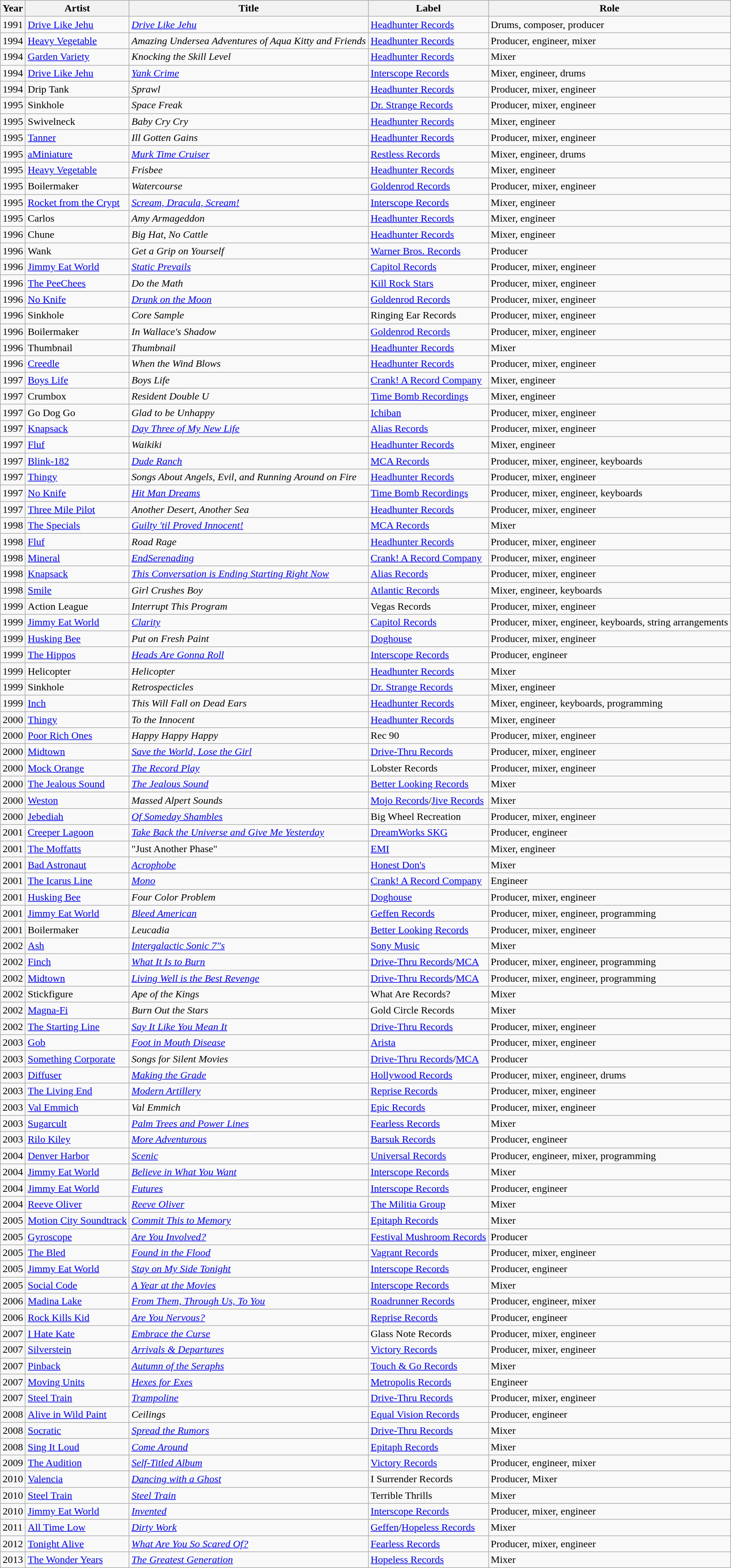<table class="wikitable sortable">
<tr>
<th>Year</th>
<th>Artist</th>
<th>Title</th>
<th>Label</th>
<th>Role</th>
</tr>
<tr>
<td>1991</td>
<td><a href='#'>Drive Like Jehu</a></td>
<td><em><a href='#'>Drive Like Jehu</a></em></td>
<td><a href='#'>Headhunter Records</a></td>
<td>Drums, composer, producer</td>
</tr>
<tr>
<td>1994</td>
<td><a href='#'>Heavy Vegetable</a></td>
<td><em>Amazing Undersea Adventures of Aqua Kitty and Friends</em></td>
<td><a href='#'>Headhunter Records</a></td>
<td>Producer, engineer, mixer</td>
</tr>
<tr>
<td>1994</td>
<td><a href='#'>Garden Variety</a></td>
<td><em>Knocking the Skill Level</em></td>
<td><a href='#'>Headhunter Records</a></td>
<td>Mixer</td>
</tr>
<tr>
<td>1994</td>
<td><a href='#'>Drive Like Jehu</a></td>
<td><em><a href='#'>Yank Crime</a></em></td>
<td><a href='#'>Interscope Records</a></td>
<td>Mixer, engineer, drums</td>
</tr>
<tr>
<td>1994</td>
<td>Drip Tank</td>
<td><em>Sprawl</em></td>
<td><a href='#'>Headhunter Records</a></td>
<td>Producer, mixer, engineer</td>
</tr>
<tr>
<td>1995</td>
<td>Sinkhole</td>
<td><em>Space Freak</em></td>
<td><a href='#'>Dr. Strange Records</a></td>
<td>Producer, mixer, engineer</td>
</tr>
<tr>
<td>1995</td>
<td>Swivelneck</td>
<td><em>Baby Cry Cry</em></td>
<td><a href='#'>Headhunter Records</a></td>
<td>Mixer, engineer</td>
</tr>
<tr>
<td>1995</td>
<td><a href='#'>Tanner</a></td>
<td><em>Ill Gotten Gains</em></td>
<td><a href='#'>Headhunter Records</a></td>
<td>Producer, mixer, engineer</td>
</tr>
<tr>
<td>1995</td>
<td><a href='#'>aMiniature</a></td>
<td><em><a href='#'>Murk Time Cruiser</a></em></td>
<td><a href='#'>Restless Records</a></td>
<td>Mixer, engineer, drums</td>
</tr>
<tr>
<td>1995</td>
<td><a href='#'>Heavy Vegetable</a></td>
<td><em>Frisbee</em></td>
<td><a href='#'>Headhunter Records</a></td>
<td>Mixer, engineer</td>
</tr>
<tr>
<td>1995</td>
<td>Boilermaker</td>
<td><em>Watercourse</em></td>
<td><a href='#'>Goldenrod Records</a></td>
<td>Producer, mixer, engineer</td>
</tr>
<tr>
<td>1995</td>
<td><a href='#'>Rocket from the Crypt</a></td>
<td><em><a href='#'>Scream, Dracula, Scream!</a></em></td>
<td><a href='#'>Interscope Records</a></td>
<td>Mixer, engineer</td>
</tr>
<tr>
<td>1995</td>
<td>Carlos</td>
<td><em>Amy Armageddon</em></td>
<td><a href='#'>Headhunter Records</a></td>
<td>Mixer, engineer</td>
</tr>
<tr>
<td>1996</td>
<td>Chune</td>
<td><em>Big Hat, No Cattle</em></td>
<td><a href='#'>Headhunter Records</a></td>
<td>Mixer, engineer</td>
</tr>
<tr>
<td>1996</td>
<td>Wank</td>
<td><em>Get a Grip on Yourself</em></td>
<td><a href='#'>Warner Bros. Records</a></td>
<td>Producer</td>
</tr>
<tr>
<td>1996</td>
<td><a href='#'>Jimmy Eat World</a></td>
<td><em><a href='#'>Static Prevails</a></em></td>
<td><a href='#'>Capitol Records</a></td>
<td>Producer, mixer, engineer</td>
</tr>
<tr>
<td>1996</td>
<td><a href='#'>The PeeChees</a></td>
<td><em>Do the Math</em></td>
<td><a href='#'>Kill Rock Stars</a></td>
<td>Producer, mixer, engineer</td>
</tr>
<tr>
<td>1996</td>
<td><a href='#'>No Knife</a></td>
<td><em><a href='#'>Drunk on the Moon</a></em></td>
<td><a href='#'>Goldenrod Records</a></td>
<td>Producer, mixer, engineer</td>
</tr>
<tr>
<td>1996</td>
<td>Sinkhole</td>
<td><em>Core Sample</em></td>
<td>Ringing Ear Records</td>
<td>Producer, mixer, engineer</td>
</tr>
<tr>
<td>1996</td>
<td>Boilermaker</td>
<td><em>In Wallace's Shadow</em></td>
<td><a href='#'>Goldenrod Records</a></td>
<td>Producer, mixer, engineer</td>
</tr>
<tr>
<td>1996</td>
<td>Thumbnail</td>
<td><em>Thumbnail</em></td>
<td><a href='#'>Headhunter Records</a></td>
<td>Mixer</td>
</tr>
<tr>
<td>1996</td>
<td><a href='#'>Creedle</a></td>
<td><em>When the Wind Blows</em></td>
<td><a href='#'>Headhunter Records</a></td>
<td>Producer, mixer, engineer</td>
</tr>
<tr>
<td>1997</td>
<td><a href='#'>Boys Life</a></td>
<td><em>Boys Life</em></td>
<td><a href='#'>Crank! A Record Company</a></td>
<td>Mixer, engineer</td>
</tr>
<tr>
<td>1997</td>
<td>Crumbox</td>
<td><em>Resident Double U</em></td>
<td><a href='#'>Time Bomb Recordings</a></td>
<td>Mixer, engineer</td>
</tr>
<tr>
<td>1997</td>
<td>Go Dog Go</td>
<td><em>Glad to be Unhappy</em></td>
<td><a href='#'>Ichiban</a></td>
<td>Producer, mixer, engineer</td>
</tr>
<tr>
<td>1997</td>
<td><a href='#'>Knapsack</a></td>
<td><em><a href='#'>Day Three of My New Life</a></em></td>
<td><a href='#'>Alias Records</a></td>
<td>Producer, mixer, engineer</td>
</tr>
<tr>
<td>1997</td>
<td><a href='#'>Fluf</a></td>
<td><em>Waikiki</em></td>
<td><a href='#'>Headhunter Records</a></td>
<td>Mixer, engineer</td>
</tr>
<tr>
<td>1997</td>
<td><a href='#'>Blink-182</a></td>
<td><em><a href='#'>Dude Ranch</a></em></td>
<td><a href='#'>MCA Records</a></td>
<td>Producer, mixer, engineer, keyboards</td>
</tr>
<tr>
<td>1997</td>
<td><a href='#'>Thingy</a></td>
<td><em>Songs About Angels, Evil, and Running Around on Fire</em></td>
<td><a href='#'>Headhunter Records</a></td>
<td>Producer, mixer, engineer</td>
</tr>
<tr>
<td>1997</td>
<td><a href='#'>No Knife</a></td>
<td><em><a href='#'>Hit Man Dreams</a></em></td>
<td><a href='#'>Time Bomb Recordings</a></td>
<td>Producer, mixer, engineer, keyboards</td>
</tr>
<tr>
<td>1997</td>
<td><a href='#'>Three Mile Pilot</a></td>
<td><em>Another Desert, Another Sea</em></td>
<td><a href='#'>Headhunter Records</a></td>
<td>Producer, mixer, engineer</td>
</tr>
<tr>
<td>1998</td>
<td><a href='#'>The Specials</a></td>
<td><em><a href='#'>Guilty 'til Proved Innocent!</a></em></td>
<td><a href='#'>MCA Records</a></td>
<td>Mixer</td>
</tr>
<tr>
<td>1998</td>
<td><a href='#'>Fluf</a></td>
<td><em>Road Rage</em></td>
<td><a href='#'>Headhunter Records</a></td>
<td>Producer, mixer, engineer</td>
</tr>
<tr>
<td>1998</td>
<td><a href='#'>Mineral</a></td>
<td><em><a href='#'>EndSerenading</a></em></td>
<td><a href='#'>Crank! A Record Company</a></td>
<td>Producer, mixer, engineer</td>
</tr>
<tr>
<td>1998</td>
<td><a href='#'>Knapsack</a></td>
<td><em><a href='#'>This Conversation is Ending Starting Right Now</a></em></td>
<td><a href='#'>Alias Records</a></td>
<td>Producer, mixer, engineer</td>
</tr>
<tr>
<td>1998</td>
<td><a href='#'>Smile</a></td>
<td><em>Girl Crushes Boy</em></td>
<td><a href='#'>Atlantic Records</a></td>
<td>Mixer, engineer, keyboards</td>
</tr>
<tr>
<td>1999</td>
<td>Action League</td>
<td><em>Interrupt This Program</em></td>
<td>Vegas Records</td>
<td>Producer, mixer, engineer</td>
</tr>
<tr>
<td>1999</td>
<td><a href='#'>Jimmy Eat World</a></td>
<td><em><a href='#'>Clarity</a></em></td>
<td><a href='#'>Capitol Records</a></td>
<td>Producer, mixer, engineer, keyboards, string arrangements</td>
</tr>
<tr>
<td>1999</td>
<td><a href='#'>Husking Bee</a></td>
<td><em>Put on Fresh Paint</em></td>
<td><a href='#'>Doghouse</a></td>
<td>Producer, mixer, engineer</td>
</tr>
<tr>
<td>1999</td>
<td><a href='#'>The Hippos</a></td>
<td><em><a href='#'>Heads Are Gonna Roll</a></em></td>
<td><a href='#'>Interscope Records</a></td>
<td>Producer, engineer</td>
</tr>
<tr>
<td>1999</td>
<td>Helicopter</td>
<td><em>Helicopter</em></td>
<td><a href='#'>Headhunter Records</a></td>
<td>Mixer</td>
</tr>
<tr>
<td>1999</td>
<td>Sinkhole</td>
<td><em>Retrospecticles</em></td>
<td><a href='#'>Dr. Strange Records</a></td>
<td>Mixer, engineer</td>
</tr>
<tr>
<td>1999</td>
<td><a href='#'>Inch</a></td>
<td><em>This Will Fall on Dead Ears</em></td>
<td><a href='#'>Headhunter Records</a></td>
<td>Mixer, engineer, keyboards, programming</td>
</tr>
<tr>
<td>2000</td>
<td><a href='#'>Thingy</a></td>
<td><em>To the Innocent</em></td>
<td><a href='#'>Headhunter Records</a></td>
<td>Mixer, engineer</td>
</tr>
<tr>
<td>2000</td>
<td><a href='#'>Poor Rich Ones</a></td>
<td><em>Happy Happy Happy</em></td>
<td>Rec 90</td>
<td>Producer, mixer, engineer</td>
</tr>
<tr>
<td>2000</td>
<td><a href='#'>Midtown</a></td>
<td><em><a href='#'>Save the World, Lose the Girl</a></em></td>
<td><a href='#'>Drive-Thru Records</a></td>
<td>Producer, mixer, engineer</td>
</tr>
<tr>
<td>2000</td>
<td><a href='#'>Mock Orange</a></td>
<td><em><a href='#'>The Record Play</a></em></td>
<td>Lobster Records</td>
<td>Producer, mixer, engineer</td>
</tr>
<tr>
<td>2000</td>
<td><a href='#'>The Jealous Sound</a></td>
<td><em><a href='#'>The Jealous Sound</a></em></td>
<td><a href='#'>Better Looking Records</a></td>
<td>Mixer</td>
</tr>
<tr>
<td>2000</td>
<td><a href='#'>Weston</a></td>
<td><em>Massed Alpert Sounds</em></td>
<td><a href='#'>Mojo Records</a>/<a href='#'>Jive Records</a></td>
<td>Mixer</td>
</tr>
<tr>
<td>2000</td>
<td><a href='#'>Jebediah</a></td>
<td><em><a href='#'>Of Someday Shambles</a></em></td>
<td>Big Wheel Recreation</td>
<td>Producer, mixer, engineer</td>
</tr>
<tr>
<td>2001</td>
<td><a href='#'>Creeper Lagoon</a></td>
<td><em><a href='#'>Take Back the Universe and Give Me Yesterday</a></em></td>
<td><a href='#'>DreamWorks SKG</a></td>
<td>Producer, engineer</td>
</tr>
<tr>
<td>2001</td>
<td><a href='#'>The Moffatts</a></td>
<td>"Just Another Phase"</td>
<td><a href='#'>EMI</a></td>
<td>Mixer, engineer</td>
</tr>
<tr>
<td>2001</td>
<td><a href='#'>Bad Astronaut</a></td>
<td><em><a href='#'>Acrophobe</a></em></td>
<td><a href='#'>Honest Don's</a></td>
<td>Mixer</td>
</tr>
<tr>
<td>2001</td>
<td><a href='#'>The Icarus Line</a></td>
<td><em><a href='#'>Mono</a></em></td>
<td><a href='#'>Crank! A Record Company</a></td>
<td>Engineer</td>
</tr>
<tr>
<td>2001</td>
<td><a href='#'>Husking Bee</a></td>
<td><em>Four Color Problem</em></td>
<td><a href='#'>Doghouse</a></td>
<td>Producer, mixer, engineer</td>
</tr>
<tr>
<td>2001</td>
<td><a href='#'>Jimmy Eat World</a></td>
<td><em><a href='#'>Bleed American</a></em></td>
<td><a href='#'>Geffen Records</a></td>
<td>Producer, mixer, engineer, programming</td>
</tr>
<tr>
<td>2001</td>
<td>Boilermaker</td>
<td><em>Leucadia</em></td>
<td><a href='#'>Better Looking Records</a></td>
<td>Producer, mixer, engineer</td>
</tr>
<tr>
<td>2002</td>
<td><a href='#'>Ash</a></td>
<td><em><a href='#'>Intergalactic Sonic 7″s</a></em></td>
<td><a href='#'>Sony Music</a></td>
<td>Mixer</td>
</tr>
<tr>
<td>2002</td>
<td><a href='#'>Finch</a></td>
<td><em><a href='#'>What It Is to Burn</a></em></td>
<td><a href='#'>Drive-Thru Records</a>/<a href='#'>MCA</a></td>
<td>Producer, mixer, engineer, programming</td>
</tr>
<tr>
<td>2002</td>
<td><a href='#'>Midtown</a></td>
<td><em><a href='#'>Living Well is the Best Revenge</a></em></td>
<td><a href='#'>Drive-Thru Records</a>/<a href='#'>MCA</a></td>
<td>Producer, mixer, engineer, programming</td>
</tr>
<tr>
<td>2002</td>
<td>Stickfigure</td>
<td><em>Ape of the Kings</em></td>
<td>What Are Records?</td>
<td>Mixer</td>
</tr>
<tr>
<td>2002</td>
<td><a href='#'>Magna-Fi</a></td>
<td><em>Burn Out the Stars</em></td>
<td>Gold Circle Records</td>
<td>Mixer</td>
</tr>
<tr>
<td>2002</td>
<td><a href='#'>The Starting Line</a></td>
<td><em><a href='#'>Say It Like You Mean It</a></em></td>
<td><a href='#'>Drive-Thru Records</a></td>
<td>Producer, mixer, engineer</td>
</tr>
<tr>
<td>2003</td>
<td><a href='#'>Gob</a></td>
<td><em><a href='#'>Foot in Mouth Disease</a></em></td>
<td><a href='#'>Arista</a></td>
<td>Producer, mixer, engineer</td>
</tr>
<tr>
<td>2003</td>
<td><a href='#'>Something Corporate</a></td>
<td><em>Songs for Silent Movies</em></td>
<td><a href='#'>Drive-Thru Records</a>/<a href='#'>MCA</a></td>
<td>Producer</td>
</tr>
<tr>
<td>2003</td>
<td><a href='#'>Diffuser</a></td>
<td><em><a href='#'>Making the Grade</a></em></td>
<td><a href='#'>Hollywood Records</a></td>
<td>Producer, mixer, engineer, drums</td>
</tr>
<tr>
<td>2003</td>
<td><a href='#'>The Living End</a></td>
<td><em><a href='#'>Modern Artillery</a></em></td>
<td><a href='#'>Reprise Records</a></td>
<td>Producer, mixer, engineer</td>
</tr>
<tr>
<td>2003</td>
<td><a href='#'>Val Emmich</a></td>
<td><em>Val Emmich</em></td>
<td><a href='#'>Epic Records</a></td>
<td>Producer, mixer, engineer</td>
</tr>
<tr>
<td>2003</td>
<td><a href='#'>Sugarcult</a></td>
<td><em><a href='#'>Palm Trees and Power Lines</a></em></td>
<td><a href='#'>Fearless Records</a></td>
<td>Mixer</td>
</tr>
<tr>
<td>2003</td>
<td><a href='#'>Rilo Kiley</a></td>
<td><em><a href='#'>More Adventurous</a></em></td>
<td><a href='#'>Barsuk Records</a></td>
<td>Producer, engineer</td>
</tr>
<tr>
<td>2004</td>
<td><a href='#'>Denver Harbor</a></td>
<td><em><a href='#'>Scenic</a></em></td>
<td><a href='#'>Universal Records</a></td>
<td>Producer, engineer, mixer, programming</td>
</tr>
<tr>
<td>2004</td>
<td><a href='#'>Jimmy Eat World</a></td>
<td><em><a href='#'>Believe in What You Want</a></em></td>
<td><a href='#'>Interscope Records</a></td>
<td>Mixer</td>
</tr>
<tr>
<td>2004</td>
<td><a href='#'>Jimmy Eat World</a></td>
<td><em><a href='#'>Futures</a></em></td>
<td><a href='#'>Interscope Records</a></td>
<td>Producer, engineer</td>
</tr>
<tr>
<td>2004</td>
<td><a href='#'>Reeve Oliver</a></td>
<td><em><a href='#'>Reeve Oliver</a></em></td>
<td><a href='#'>The Militia Group</a></td>
<td>Mixer</td>
</tr>
<tr>
<td>2005</td>
<td><a href='#'>Motion City Soundtrack</a></td>
<td><em><a href='#'>Commit This to Memory</a></em></td>
<td><a href='#'>Epitaph Records</a></td>
<td>Mixer</td>
</tr>
<tr>
<td>2005</td>
<td><a href='#'>Gyroscope</a></td>
<td><em><a href='#'>Are You Involved?</a></em></td>
<td><a href='#'>Festival Mushroom Records</a></td>
<td>Producer</td>
</tr>
<tr>
<td>2005</td>
<td><a href='#'>The Bled</a></td>
<td><em><a href='#'>Found in the Flood</a></em></td>
<td><a href='#'>Vagrant Records</a></td>
<td>Producer, mixer, engineer</td>
</tr>
<tr>
<td>2005</td>
<td><a href='#'>Jimmy Eat World</a></td>
<td><em><a href='#'>Stay on My Side Tonight</a></em></td>
<td><a href='#'>Interscope Records</a></td>
<td>Producer, engineer</td>
</tr>
<tr>
<td>2005</td>
<td><a href='#'>Social Code</a></td>
<td><em><a href='#'>A Year at the Movies</a></em></td>
<td><a href='#'>Interscope Records</a></td>
<td>Mixer</td>
</tr>
<tr>
<td>2006</td>
<td><a href='#'>Madina Lake</a></td>
<td><em><a href='#'>From Them, Through Us, To You</a></em></td>
<td><a href='#'>Roadrunner Records</a></td>
<td>Producer, engineer, mixer</td>
</tr>
<tr>
<td>2006</td>
<td><a href='#'>Rock Kills Kid</a></td>
<td><em><a href='#'>Are You Nervous?</a></em></td>
<td><a href='#'>Reprise Records</a></td>
<td>Producer, engineer</td>
</tr>
<tr>
<td>2007</td>
<td><a href='#'>I Hate Kate</a></td>
<td><em><a href='#'>Embrace the Curse</a></em></td>
<td>Glass Note Records</td>
<td>Producer, mixer, engineer</td>
</tr>
<tr>
<td>2007</td>
<td><a href='#'>Silverstein</a></td>
<td><em><a href='#'>Arrivals & Departures</a></em></td>
<td><a href='#'>Victory Records</a></td>
<td>Producer, mixer, engineer</td>
</tr>
<tr>
<td>2007</td>
<td><a href='#'>Pinback</a></td>
<td><em><a href='#'>Autumn of the Seraphs</a></em></td>
<td><a href='#'>Touch & Go Records</a></td>
<td>Mixer</td>
</tr>
<tr>
<td>2007</td>
<td><a href='#'>Moving Units</a></td>
<td><em><a href='#'>Hexes for Exes</a></em></td>
<td><a href='#'>Metropolis Records</a></td>
<td>Engineer</td>
</tr>
<tr>
<td>2007</td>
<td><a href='#'>Steel Train</a></td>
<td><em><a href='#'>Trampoline</a></em></td>
<td><a href='#'>Drive-Thru Records</a></td>
<td>Producer, mixer, engineer</td>
</tr>
<tr>
<td>2008</td>
<td><a href='#'>Alive in Wild Paint</a></td>
<td><em>Ceilings</em></td>
<td><a href='#'>Equal Vision Records</a></td>
<td>Producer, engineer</td>
</tr>
<tr>
<td>2008</td>
<td><a href='#'>Socratic</a></td>
<td><em><a href='#'>Spread the Rumors</a></em></td>
<td><a href='#'>Drive-Thru Records</a></td>
<td>Mixer</td>
</tr>
<tr>
<td>2008</td>
<td><a href='#'>Sing It Loud</a></td>
<td><em><a href='#'>Come Around</a></em></td>
<td><a href='#'>Epitaph Records</a></td>
<td>Mixer</td>
</tr>
<tr>
<td>2009</td>
<td><a href='#'>The Audition</a></td>
<td><em><a href='#'>Self-Titled Album</a></em></td>
<td><a href='#'>Victory Records</a></td>
<td>Producer, engineer, mixer</td>
</tr>
<tr>
<td>2010</td>
<td><a href='#'>Valencia</a></td>
<td><em><a href='#'>Dancing with a Ghost</a></em></td>
<td>I Surrender Records</td>
<td>Producer, Mixer</td>
</tr>
<tr>
<td>2010</td>
<td><a href='#'>Steel Train</a></td>
<td><em><a href='#'>Steel Train</a></em></td>
<td>Terrible Thrills</td>
<td>Mixer</td>
</tr>
<tr>
<td>2010</td>
<td><a href='#'>Jimmy Eat World</a></td>
<td><em><a href='#'>Invented</a></em></td>
<td><a href='#'>Interscope Records</a></td>
<td>Producer, mixer, engineer</td>
</tr>
<tr>
<td>2011</td>
<td><a href='#'>All Time Low</a></td>
<td><em><a href='#'>Dirty Work</a></em></td>
<td><a href='#'>Geffen</a>/<a href='#'>Hopeless Records</a></td>
<td>Mixer</td>
</tr>
<tr>
<td>2012</td>
<td><a href='#'>Tonight Alive</a></td>
<td><em><a href='#'>What Are You So Scared Of?</a></em></td>
<td><a href='#'>Fearless Records</a></td>
<td>Producer, mixer, engineer</td>
</tr>
<tr>
<td>2013</td>
<td><a href='#'>The Wonder Years</a></td>
<td><em><a href='#'>The Greatest Generation</a></em></td>
<td><a href='#'>Hopeless Records</a></td>
<td>Mixer</td>
</tr>
</table>
